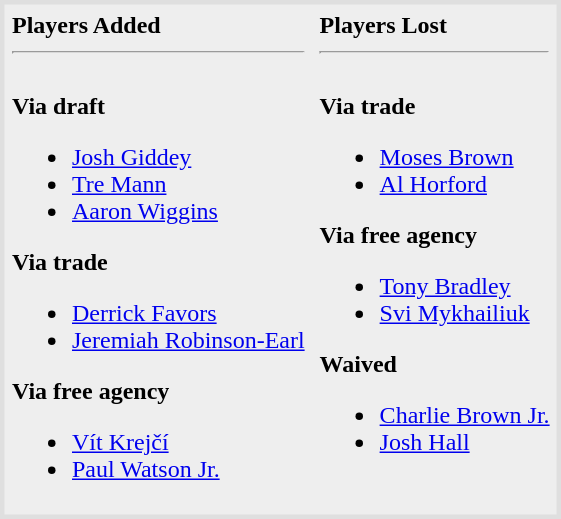<table style="border-collapse:collapse; background-color:#eeeeee" bordercolor="#DFDFDF" cellpadding="5">
<tr>
<td valign="top"><strong>Players Added</strong> <hr><br><strong>Via draft</strong><ul><li><a href='#'>Josh Giddey</a></li><li><a href='#'>Tre Mann</a></li><li><a href='#'>Aaron Wiggins</a></li></ul><strong>Via trade</strong><ul><li><a href='#'>Derrick Favors</a></li><li><a href='#'>Jeremiah Robinson-Earl</a><br></li></ul><strong>Via free agency</strong><ul><li><a href='#'>Vít Krejčí</a><br></li><li><a href='#'>Paul Watson Jr.</a></li></ul></td>
<td valign="top"><strong>Players Lost</strong> <hr><br><strong>Via trade</strong><ul><li><a href='#'>Moses Brown</a></li><li><a href='#'>Al Horford</a></li></ul><strong>Via free agency</strong><ul><li><a href='#'>Tony Bradley</a></li><li><a href='#'>Svi Mykhailiuk</a></li></ul>
<strong>Waived</strong><ul><li><a href='#'>Charlie Brown Jr.</a></li><li><a href='#'>Josh Hall</a></li></ul></td>
</tr>
</table>
